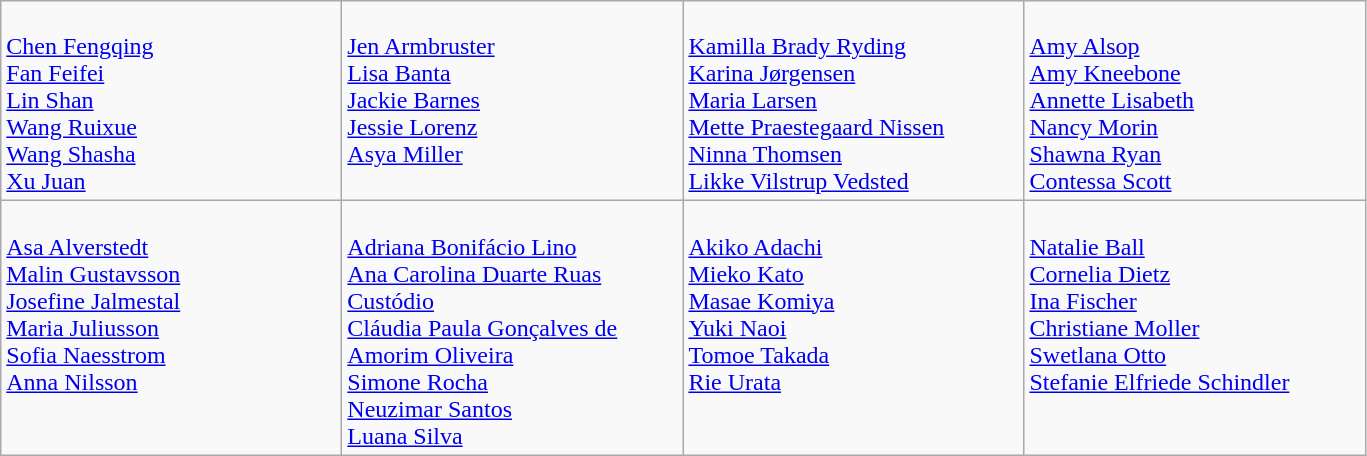<table class="wikitable">
<tr>
<td style="vertical-align:top; width:220px"><br><a href='#'>Chen Fengqing</a><br> <a href='#'>Fan Feifei</a><br> <a href='#'>Lin Shan</a><br> <a href='#'>Wang Ruixue</a><br> <a href='#'>Wang Shasha</a><br> <a href='#'>Xu Juan</a></td>
<td style="vertical-align:top; width:220px"><br><a href='#'>Jen Armbruster</a><br> <a href='#'>Lisa Banta</a><br> <a href='#'>Jackie Barnes</a><br> <a href='#'>Jessie Lorenz</a><br> <a href='#'>Asya Miller</a></td>
<td style="vertical-align:top; width:220px"><br><a href='#'>Kamilla Brady Ryding</a><br> <a href='#'>Karina Jørgensen</a><br> <a href='#'>Maria Larsen</a><br> <a href='#'>Mette Praestegaard Nissen</a><br> <a href='#'>Ninna Thomsen</a><br> <a href='#'>Likke Vilstrup Vedsted</a></td>
<td style="vertical-align:top; width:220px"><br><a href='#'>Amy Alsop</a><br> <a href='#'>Amy Kneebone</a><br> <a href='#'>Annette Lisabeth</a><br> <a href='#'>Nancy Morin</a><br> <a href='#'>Shawna Ryan</a><br> <a href='#'>Contessa Scott</a></td>
</tr>
<tr>
<td style="vertical-align:top; width:220px"><br><a href='#'>Asa Alverstedt</a><br> <a href='#'>Malin Gustavsson</a><br> <a href='#'>Josefine Jalmestal</a><br> <a href='#'>Maria Juliusson</a><br> <a href='#'>Sofia Naesstrom</a><br> <a href='#'>Anna Nilsson</a></td>
<td style="vertical-align:top; width:220px"><br><a href='#'>Adriana Bonifácio Lino</a><br> <a href='#'>Ana Carolina Duarte Ruas Custódio</a><br> <a href='#'>Cláudia Paula Gonçalves de Amorim Oliveira</a><br> <a href='#'>Simone Rocha</a><br> <a href='#'>Neuzimar Santos</a><br> <a href='#'>Luana Silva</a></td>
<td style="vertical-align:top; width:220px"><br><a href='#'>Akiko Adachi</a><br> <a href='#'>Mieko Kato</a><br> <a href='#'>Masae Komiya</a><br> <a href='#'>Yuki Naoi</a><br> <a href='#'>Tomoe Takada</a><br> <a href='#'>Rie Urata</a></td>
<td style="vertical-align:top; width:220px"><br><a href='#'>Natalie Ball</a><br> <a href='#'>Cornelia Dietz</a><br> <a href='#'>Ina Fischer</a><br> <a href='#'>Christiane Moller</a><br> <a href='#'>Swetlana Otto</a><br> <a href='#'>Stefanie Elfriede Schindler</a></td>
</tr>
</table>
